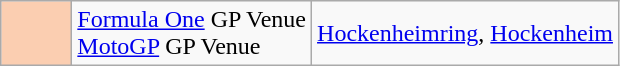<table class="wikitable">
<tr>
<td width=40px align=center style="background-color:#FBCEB1"></td>
<td><a href='#'>Formula One</a> GP Venue<br><a href='#'>MotoGP</a> GP Venue</td>
<td><a href='#'>Hockenheimring</a>, <a href='#'>Hockenheim</a></td>
</tr>
</table>
